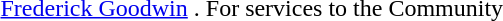<table>
<tr>
<td><a href='#'>Frederick Goodwin</a> .</td>
<td>For services to the Community</td>
<td></td>
</tr>
</table>
